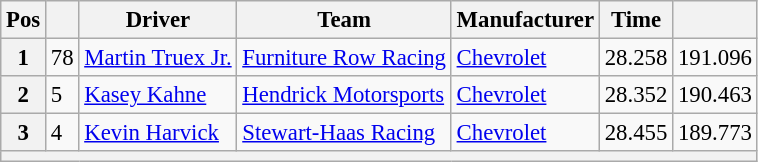<table class="wikitable" style="font-size:95%">
<tr>
<th>Pos</th>
<th></th>
<th>Driver</th>
<th>Team</th>
<th>Manufacturer</th>
<th>Time</th>
<th></th>
</tr>
<tr>
<th>1</th>
<td>78</td>
<td><a href='#'>Martin Truex Jr.</a></td>
<td><a href='#'>Furniture Row Racing</a></td>
<td><a href='#'>Chevrolet</a></td>
<td>28.258</td>
<td>191.096</td>
</tr>
<tr>
<th>2</th>
<td>5</td>
<td><a href='#'>Kasey Kahne</a></td>
<td><a href='#'>Hendrick Motorsports</a></td>
<td><a href='#'>Chevrolet</a></td>
<td>28.352</td>
<td>190.463</td>
</tr>
<tr>
<th>3</th>
<td>4</td>
<td><a href='#'>Kevin Harvick</a></td>
<td><a href='#'>Stewart-Haas Racing</a></td>
<td><a href='#'>Chevrolet</a></td>
<td>28.455</td>
<td>189.773</td>
</tr>
<tr>
<th colspan="7"></th>
</tr>
</table>
